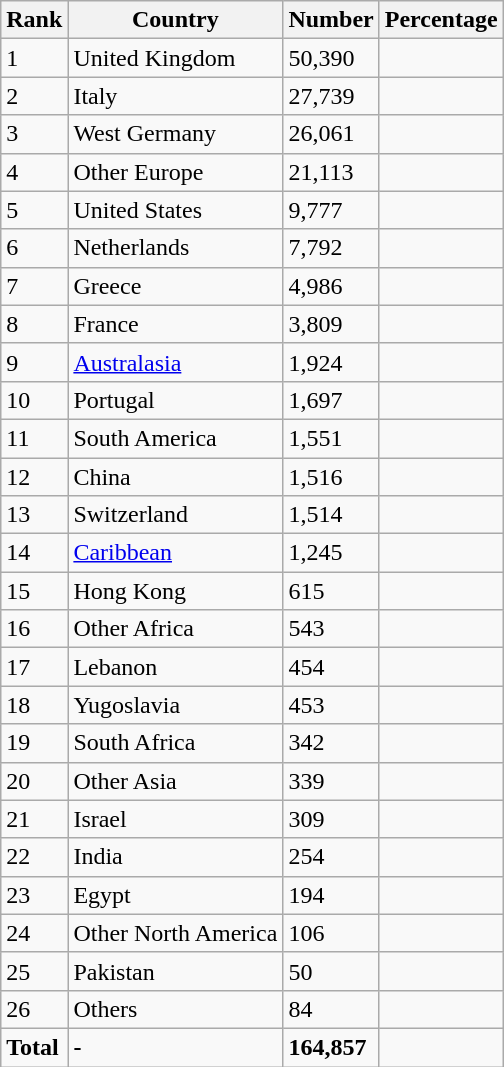<table class="wikitable sortable">
<tr>
<th>Rank</th>
<th>Country</th>
<th>Number</th>
<th>Percentage</th>
</tr>
<tr>
<td>1</td>
<td>United Kingdom</td>
<td>50,390</td>
<td></td>
</tr>
<tr>
<td>2</td>
<td>Italy</td>
<td>27,739</td>
<td></td>
</tr>
<tr>
<td>3</td>
<td>West Germany</td>
<td>26,061</td>
<td></td>
</tr>
<tr>
<td>4</td>
<td>Other Europe</td>
<td>21,113</td>
<td></td>
</tr>
<tr>
<td>5</td>
<td>United States</td>
<td>9,777</td>
<td></td>
</tr>
<tr>
<td>6</td>
<td>Netherlands</td>
<td>7,792</td>
<td></td>
</tr>
<tr>
<td>7</td>
<td>Greece</td>
<td>4,986</td>
<td></td>
</tr>
<tr>
<td>8</td>
<td>France</td>
<td>3,809</td>
<td></td>
</tr>
<tr>
<td>9</td>
<td><a href='#'>Australasia</a></td>
<td>1,924</td>
<td></td>
</tr>
<tr>
<td>10</td>
<td>Portugal</td>
<td>1,697</td>
<td></td>
</tr>
<tr>
<td>11</td>
<td>South America</td>
<td>1,551</td>
<td></td>
</tr>
<tr>
<td>12</td>
<td>China</td>
<td>1,516</td>
<td></td>
</tr>
<tr>
<td>13</td>
<td>Switzerland</td>
<td>1,514</td>
<td></td>
</tr>
<tr>
<td>14</td>
<td><a href='#'>Caribbean</a></td>
<td>1,245</td>
<td></td>
</tr>
<tr>
<td>15</td>
<td>Hong Kong</td>
<td>615</td>
<td></td>
</tr>
<tr>
<td>16</td>
<td>Other Africa</td>
<td>543</td>
<td></td>
</tr>
<tr>
<td>17</td>
<td>Lebanon</td>
<td>454</td>
<td></td>
</tr>
<tr>
<td>18</td>
<td>Yugoslavia</td>
<td>453</td>
<td></td>
</tr>
<tr>
<td>19</td>
<td>South Africa</td>
<td>342</td>
<td></td>
</tr>
<tr>
<td>20</td>
<td>Other Asia</td>
<td>339</td>
<td></td>
</tr>
<tr>
<td>21</td>
<td>Israel</td>
<td>309</td>
<td></td>
</tr>
<tr>
<td>22</td>
<td>India</td>
<td>254</td>
<td></td>
</tr>
<tr>
<td>23</td>
<td>Egypt</td>
<td>194</td>
<td></td>
</tr>
<tr>
<td>24</td>
<td>Other North America</td>
<td>106</td>
<td></td>
</tr>
<tr>
<td>25</td>
<td>Pakistan</td>
<td>50</td>
<td></td>
</tr>
<tr>
<td>26</td>
<td>Others</td>
<td>84</td>
<td></td>
</tr>
<tr>
<td><strong>Total</strong></td>
<td><strong>-</strong></td>
<td><strong>164,857</strong></td>
<td><strong></strong></td>
</tr>
</table>
